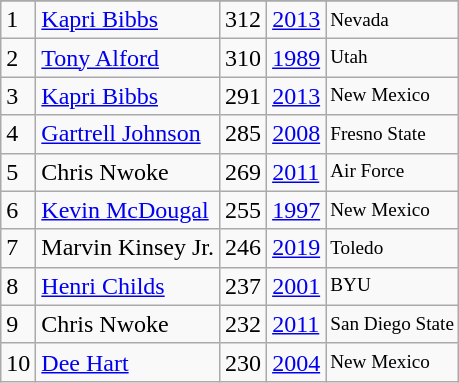<table class="wikitable">
<tr>
</tr>
<tr>
<td>1</td>
<td><a href='#'>Kapri Bibbs</a></td>
<td>312</td>
<td><a href='#'>2013</a></td>
<td style="font-size:80%;">Nevada</td>
</tr>
<tr>
<td>2</td>
<td><a href='#'>Tony Alford</a></td>
<td>310</td>
<td><a href='#'>1989</a></td>
<td style="font-size:80%;">Utah</td>
</tr>
<tr>
<td>3</td>
<td><a href='#'>Kapri Bibbs</a></td>
<td>291</td>
<td><a href='#'>2013</a></td>
<td style="font-size:80%;">New Mexico</td>
</tr>
<tr>
<td>4</td>
<td><a href='#'>Gartrell Johnson</a></td>
<td>285</td>
<td><a href='#'>2008</a></td>
<td style="font-size:80%;">Fresno State</td>
</tr>
<tr>
<td>5</td>
<td>Chris Nwoke</td>
<td>269</td>
<td><a href='#'>2011</a></td>
<td style="font-size:80%;">Air Force</td>
</tr>
<tr>
<td>6</td>
<td><a href='#'>Kevin McDougal</a></td>
<td>255</td>
<td><a href='#'>1997</a></td>
<td style="font-size:80%;">New Mexico</td>
</tr>
<tr>
<td>7</td>
<td>Marvin Kinsey Jr.</td>
<td>246</td>
<td><a href='#'>2019</a></td>
<td style="font-size:80%;">Toledo</td>
</tr>
<tr>
<td>8</td>
<td><a href='#'>Henri Childs</a></td>
<td>237</td>
<td><a href='#'>2001</a></td>
<td style="font-size:80%;">BYU</td>
</tr>
<tr>
<td>9</td>
<td>Chris Nwoke</td>
<td>232</td>
<td><a href='#'>2011</a></td>
<td style="font-size:80%;">San Diego State</td>
</tr>
<tr>
<td>10</td>
<td><a href='#'>Dee Hart</a></td>
<td>230</td>
<td><a href='#'>2004</a></td>
<td style="font-size:80%;">New Mexico</td>
</tr>
</table>
